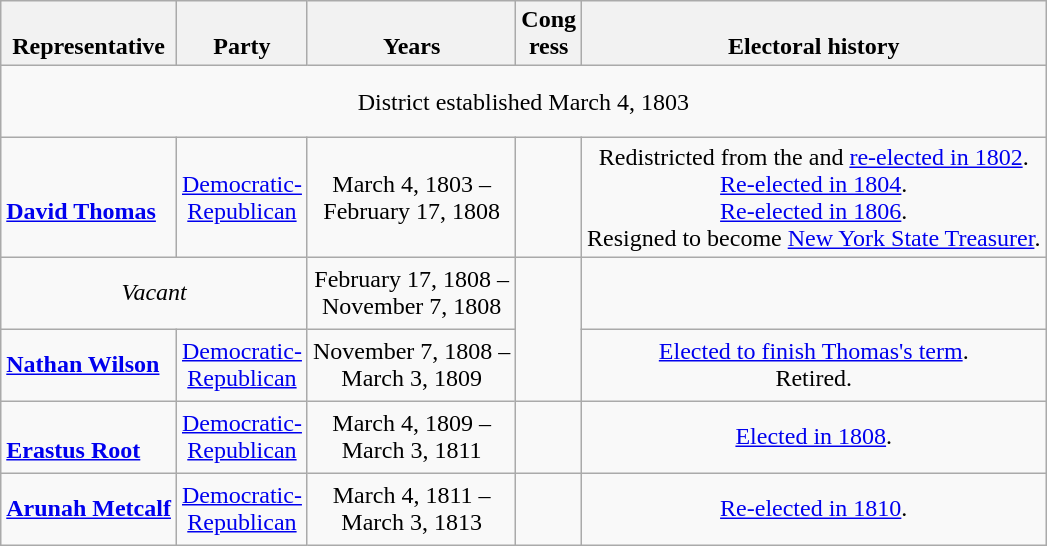<table class=wikitable style="text-align:center">
<tr valign=bottom>
<th>Representative</th>
<th>Party</th>
<th>Years</th>
<th>Cong<br>ress</th>
<th>Electoral history</th>
</tr>
<tr style="height:3em">
<td colspan=5>District established March 4, 1803</td>
</tr>
<tr style="height:3em">
<td align=left><br><strong><a href='#'>David Thomas</a></strong><br></td>
<td><a href='#'>Democratic-<br>Republican</a></td>
<td nowrap>March 4, 1803 –<br>February 17, 1808</td>
<td></td>
<td>Redistricted from the  and <a href='#'>re-elected in 1802</a>.<br><a href='#'>Re-elected in 1804</a>.<br><a href='#'>Re-elected in 1806</a>.<br>Resigned to become <a href='#'>New York State Treasurer</a>.</td>
</tr>
<tr style="height:3em">
<td colspan=2><em>Vacant</em></td>
<td nowrap>February 17, 1808 –<br>November 7, 1808</td>
<td rowspan=2></td>
<td></td>
</tr>
<tr style="height:3em">
<td align=left><strong><a href='#'>Nathan Wilson</a></strong><br></td>
<td><a href='#'>Democratic-<br>Republican</a></td>
<td nowrap>November 7, 1808 –<br>March 3, 1809</td>
<td><a href='#'>Elected to finish Thomas's term</a>.<br>Retired.</td>
</tr>
<tr style="height:3em">
<td align=left><br><strong><a href='#'>Erastus Root</a></strong><br></td>
<td><a href='#'>Democratic-<br>Republican</a></td>
<td nowrap>March 4, 1809 –<br>March 3, 1811</td>
<td></td>
<td><a href='#'>Elected in 1808</a>.<br></td>
</tr>
<tr style="height:3em">
<td align=left><strong><a href='#'>Arunah Metcalf</a></strong><br></td>
<td><a href='#'>Democratic-<br>Republican</a></td>
<td nowrap>March 4, 1811 –<br>March 3, 1813</td>
<td></td>
<td><a href='#'>Re-elected in 1810</a>.<br></td>
</tr>
</table>
